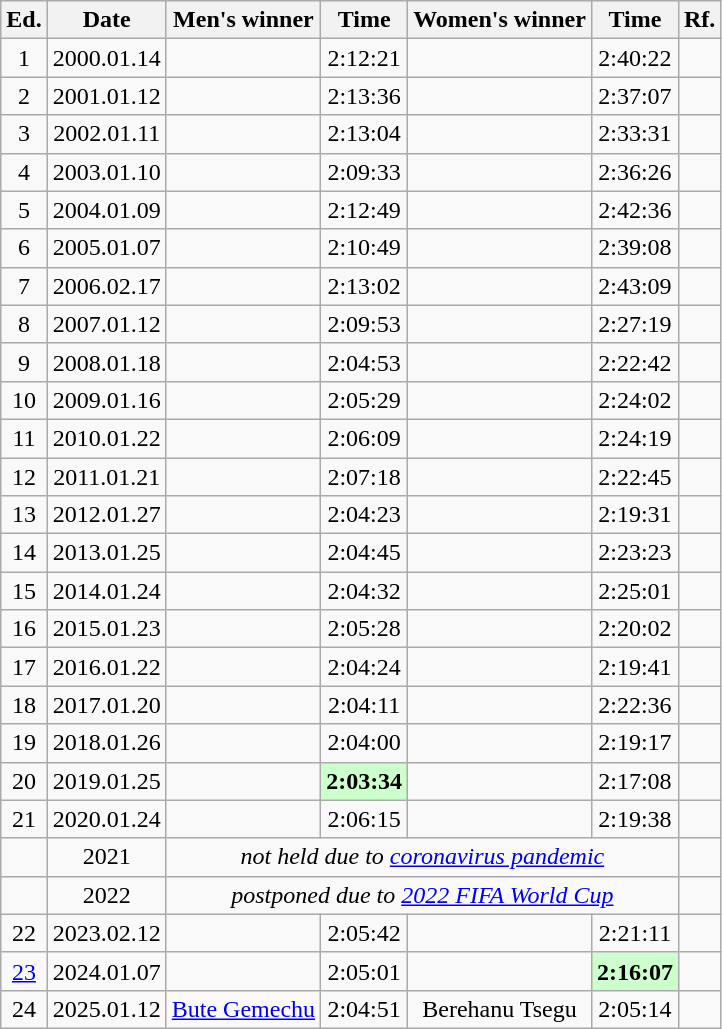<table class="wikitable sortable" style="text-align:center">
<tr>
<th class="unsortable">Ed.</th>
<th>Date</th>
<th>Men's winner</th>
<th>Time</th>
<th>Women's winner</th>
<th>Time</th>
<th class="unsortable">Rf.</th>
</tr>
<tr>
<td>1</td>
<td>2000.01.14</td>
<td align="left"></td>
<td>2:12:21</td>
<td align="left"></td>
<td>2:40:22</td>
<td></td>
</tr>
<tr>
<td>2</td>
<td>2001.01.12</td>
<td align="left"></td>
<td>2:13:36</td>
<td align="left"></td>
<td>2:37:07</td>
<td></td>
</tr>
<tr>
<td>3</td>
<td>2002.01.11</td>
<td align="left"></td>
<td>2:13:04</td>
<td align="left"></td>
<td>2:33:31</td>
<td></td>
</tr>
<tr>
<td>4</td>
<td>2003.01.10</td>
<td align="left"></td>
<td>2:09:33</td>
<td align="left"></td>
<td>2:36:26</td>
<td></td>
</tr>
<tr>
<td>5</td>
<td>2004.01.09</td>
<td align="left"></td>
<td>2:12:49 </td>
<td align="left"></td>
<td>2:42:36 </td>
<td></td>
</tr>
<tr>
<td>6</td>
<td>2005.01.07</td>
<td align="left"></td>
<td>2:10:49</td>
<td align="left"></td>
<td>2:39:08</td>
<td></td>
</tr>
<tr>
<td>7</td>
<td>2006.02.17</td>
<td align="left"></td>
<td>2:13:02</td>
<td align="left"></td>
<td>2:43:09</td>
<td></td>
</tr>
<tr>
<td>8</td>
<td>2007.01.12</td>
<td align="left"></td>
<td>2:09:53</td>
<td align="left"></td>
<td>2:27:19 </td>
<td></td>
</tr>
<tr>
<td>9</td>
<td>2008.01.18</td>
<td align="left"></td>
<td>2:04:53</td>
<td align="left"></td>
<td>2:22:42</td>
<td></td>
</tr>
<tr>
<td>10</td>
<td>2009.01.16</td>
<td align="left"></td>
<td>2:05:29</td>
<td align="left"></td>
<td>2:24:02</td>
<td></td>
</tr>
<tr>
<td>11</td>
<td>2010.01.22</td>
<td align="left"></td>
<td>2:06:09</td>
<td align="left"></td>
<td>2:24:19</td>
<td></td>
</tr>
<tr>
<td>12</td>
<td>2011.01.21</td>
<td align="left"></td>
<td>2:07:18</td>
<td align="left"></td>
<td>2:22:45</td>
<td></td>
</tr>
<tr>
<td>13</td>
<td>2012.01.27</td>
<td align="left"></td>
<td>2:04:23</td>
<td align="left"></td>
<td>2:19:31</td>
<td></td>
</tr>
<tr>
<td>14</td>
<td>2013.01.25</td>
<td align="left"></td>
<td>2:04:45</td>
<td align="left"></td>
<td>2:23:23</td>
<td></td>
</tr>
<tr>
<td>15</td>
<td>2014.01.24</td>
<td align="left"></td>
<td>2:04:32</td>
<td align="left"></td>
<td>2:25:01</td>
<td></td>
</tr>
<tr>
<td>16</td>
<td>2015.01.23</td>
<td align="left"></td>
<td>2:05:28</td>
<td align="left"></td>
<td>2:20:02</td>
<td></td>
</tr>
<tr>
<td>17</td>
<td>2016.01.22</td>
<td align="left"></td>
<td>2:04:24</td>
<td align="left"></td>
<td>2:19:41</td>
<td></td>
</tr>
<tr>
<td>18</td>
<td>2017.01.20</td>
<td align="left"></td>
<td>2:04:11</td>
<td align="left"></td>
<td>2:22:36</td>
<td></td>
</tr>
<tr>
<td>19</td>
<td>2018.01.26</td>
<td align="left"></td>
<td>2:04:00</td>
<td align="left"></td>
<td>2:19:17</td>
<td></td>
</tr>
<tr>
<td>20</td>
<td>2019.01.25</td>
<td align="left"></td>
<td bgcolor="#CCFFCC"><strong>2:03:34</strong></td>
<td align="left"></td>
<td>2:17:08</td>
<td></td>
</tr>
<tr>
<td>21</td>
<td>2020.01.24</td>
<td align="left"></td>
<td>2:06:15</td>
<td align="left"></td>
<td>2:19:38</td>
<td></td>
</tr>
<tr>
<td></td>
<td>2021</td>
<td colspan="4" align="center" data-sort-value=""><em>not held due to <a href='#'>coronavirus pandemic</a></em></td>
<td></td>
</tr>
<tr>
<td></td>
<td>2022</td>
<td colspan="4" align="center" data-sort-value=""><em>postponed due to <a href='#'>2022 FIFA World Cup</a></em></td>
<td></td>
</tr>
<tr>
<td>22</td>
<td>2023.02.12</td>
<td align="left"></td>
<td>2:05:42</td>
<td align="left"></td>
<td>2:21:11</td>
<td></td>
</tr>
<tr>
<td><a href='#'>23</a></td>
<td>2024.01.07</td>
<td align="left"></td>
<td>2:05:01</td>
<td align="left"></td>
<td bgcolor="#CCFFCC"><strong>2:16:07</strong></td>
</tr>
<tr>
<td>24</td>
<td>2025.01.12</td>
<td><a href='#'>Bute Gemechu</a></td>
<td>2:04:51</td>
<td>Berehanu Tsegu</td>
<td>2:05:14</td>
<td></td>
</tr>
</table>
